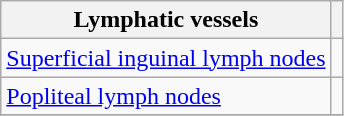<table class="wikitable sortable">
<tr>
<th>Lymphatic vessels</th>
<th></th>
</tr>
<tr>
<td><a href='#'>Superficial inguinal lymph nodes</a></td>
<td></td>
</tr>
<tr>
<td><a href='#'>Popliteal lymph nodes</a></td>
<td></td>
</tr>
<tr>
</tr>
</table>
